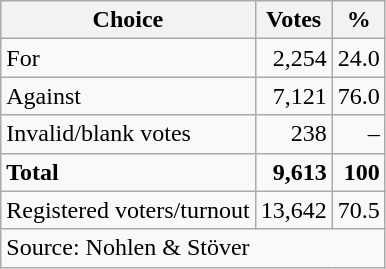<table class=wikitable style=text-align:right>
<tr>
<th>Choice</th>
<th>Votes</th>
<th>%</th>
</tr>
<tr>
<td align=left>For</td>
<td>2,254</td>
<td>24.0</td>
</tr>
<tr>
<td align=left>Against</td>
<td>7,121</td>
<td>76.0</td>
</tr>
<tr>
<td align=left>Invalid/blank votes</td>
<td>238</td>
<td>–</td>
</tr>
<tr>
<td align=left><strong>Total</strong></td>
<td><strong>9,613</strong></td>
<td><strong>100</strong></td>
</tr>
<tr>
<td align=left>Registered voters/turnout</td>
<td>13,642</td>
<td>70.5</td>
</tr>
<tr>
<td align=left colspan=3>Source: Nohlen & Stöver</td>
</tr>
</table>
